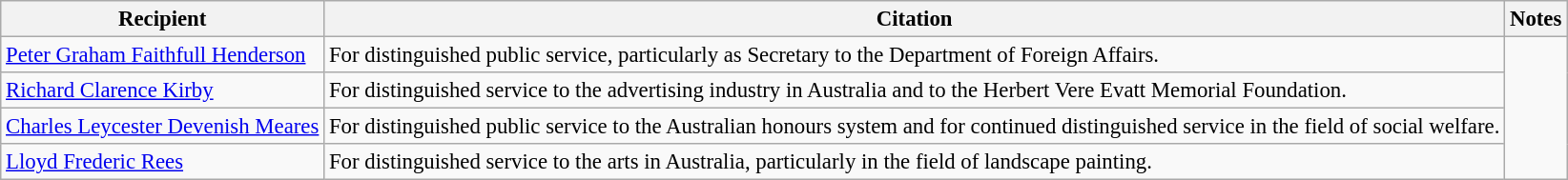<table class="wikitable" style="font-size:95%;">
<tr>
<th>Recipient</th>
<th>Citation</th>
<th>Notes</th>
</tr>
<tr>
<td><a href='#'>Peter Graham Faithfull Henderson</a></td>
<td>For distinguished public service, particularly as Secretary to the Department of Foreign Affairs.</td>
<td rowspan=4></td>
</tr>
<tr>
<td> <a href='#'>Richard Clarence Kirby</a></td>
<td>For distinguished service to the advertising industry in Australia and to the Herbert Vere Evatt Memorial Foundation.</td>
</tr>
<tr>
<td> <a href='#'>Charles Leycester Devenish Meares</a></td>
<td>For distinguished public service to the Australian honours system and for continued distinguished service in the field of social welfare.</td>
</tr>
<tr>
<td><a href='#'>Lloyd Frederic Rees</a> </td>
<td>For distinguished service to the arts in Australia, particularly in the field of landscape painting.</td>
</tr>
</table>
